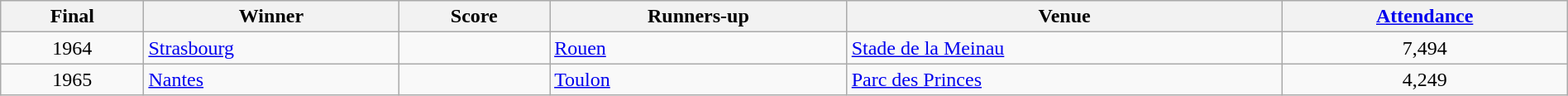<table class="sortable wikitable" style="width:100%;">
<tr>
<th>Final</th>
<th>Winner</th>
<th>Score</th>
<th>Runners-up</th>
<th>Venue</th>
<th><a href='#'>Attendance</a></th>
</tr>
<tr>
<td align=center>1964</td>
<td><a href='#'>Strasbourg</a></td>
<td align=center></td>
<td><a href='#'>Rouen</a></td>
<td><a href='#'>Stade de la Meinau</a></td>
<td align=center>7,494</td>
</tr>
<tr>
<td align=center>1965</td>
<td><a href='#'>Nantes</a></td>
<td align=center></td>
<td><a href='#'>Toulon</a></td>
<td><a href='#'>Parc des Princes</a></td>
<td align=center>4,249</td>
</tr>
</table>
